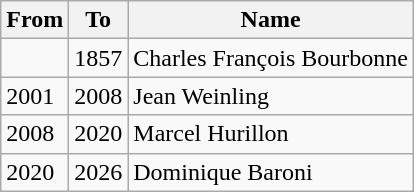<table class="wikitable">
<tr>
<th>From</th>
<th>To</th>
<th>Name</th>
</tr>
<tr>
<td></td>
<td>1857</td>
<td>Charles François Bourbonne</td>
</tr>
<tr>
<td>2001</td>
<td>2008</td>
<td>Jean Weinling</td>
</tr>
<tr>
<td>2008</td>
<td>2020</td>
<td>Marcel Hurillon</td>
</tr>
<tr>
<td>2020</td>
<td>2026</td>
<td>Dominique Baroni</td>
</tr>
</table>
